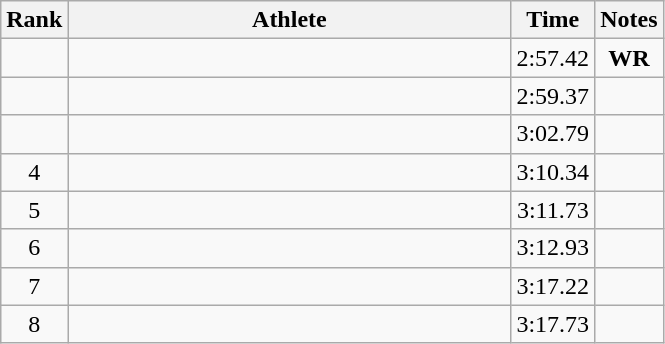<table class=wikitable>
<tr>
<th>Rank</th>
<th style=width:18em>Athlete</th>
<th>Time</th>
<th>Notes</th>
</tr>
<tr align=center>
<td></td>
<td align=left></td>
<td>2:57.42</td>
<td><strong>WR</strong></td>
</tr>
<tr align=center>
<td></td>
<td align=left></td>
<td>2:59.37</td>
<td></td>
</tr>
<tr align=center>
<td></td>
<td align=left></td>
<td>3:02.79</td>
<td></td>
</tr>
<tr align=center>
<td>4</td>
<td align=left></td>
<td>3:10.34</td>
<td></td>
</tr>
<tr align=center>
<td>5</td>
<td align=left></td>
<td>3:11.73</td>
<td></td>
</tr>
<tr align=center>
<td>6</td>
<td align=left></td>
<td>3:12.93</td>
<td></td>
</tr>
<tr align=center>
<td>7</td>
<td align=left></td>
<td>3:17.22</td>
<td></td>
</tr>
<tr align=center>
<td>8</td>
<td align=left></td>
<td>3:17.73</td>
<td></td>
</tr>
</table>
